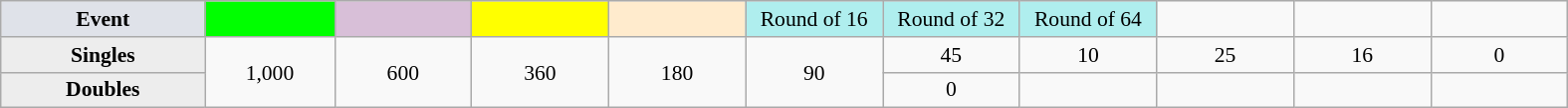<table class=wikitable style=font-size:90%;text-align:center>
<tr>
<td style="width:130px; background:#dfe2e9;"><strong>Event</strong></td>
<td style="width:80px; background:lime;"></td>
<td style="width:85px; background:thistle;"></td>
<td style="width:85px; background:#ff0;"></td>
<td style="width:85px; background:#ffebcd;"></td>
<td style="width:85px; background:#afeeee;">Round of 16</td>
<td style="width:85px; background:#afeeee;">Round of 32</td>
<td style="width:85px; background:#afeeee;">Round of 64</td>
<td width=85></td>
<td width=85></td>
<td width=85></td>
</tr>
<tr>
<th style="background:#ededed;">Singles</th>
<td rowspan=2>1,000</td>
<td rowspan=2>600</td>
<td rowspan=2>360</td>
<td rowspan=2>180</td>
<td rowspan=2>90</td>
<td>45</td>
<td>10</td>
<td>25</td>
<td>16</td>
<td>0</td>
</tr>
<tr>
<th style="background:#ededed;">Doubles</th>
<td>0</td>
<td></td>
<td></td>
<td></td>
<td></td>
</tr>
</table>
